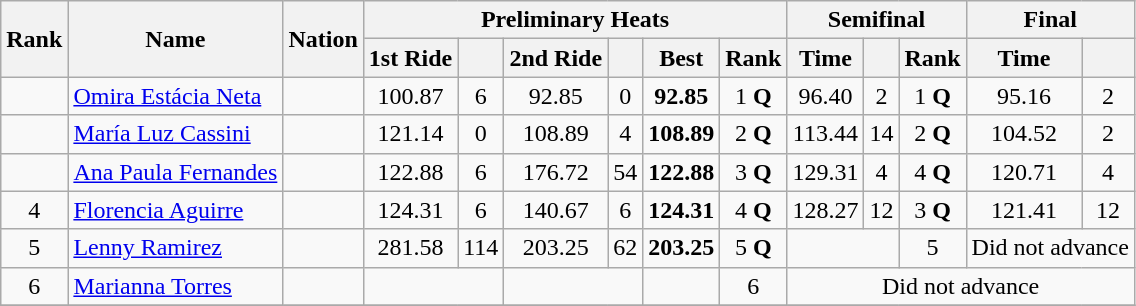<table class="wikitable" style="text-align:center">
<tr>
<th rowspan=2>Rank</th>
<th rowspan=2>Name</th>
<th rowspan=2>Nation</th>
<th colspan=6>Preliminary Heats</th>
<th colspan=3>Semifinal</th>
<th colspan=3>Final</th>
</tr>
<tr>
<th>1st Ride</th>
<th></th>
<th>2nd Ride</th>
<th></th>
<th>Best</th>
<th>Rank</th>
<th>Time</th>
<th></th>
<th>Rank</th>
<th>Time</th>
<th></th>
</tr>
<tr>
<td></td>
<td align=left><a href='#'>Omira Estácia Neta</a></td>
<td align=left></td>
<td>100.87</td>
<td>6</td>
<td>92.85</td>
<td>0</td>
<td><strong>92.85</strong></td>
<td>1 <strong>Q</strong></td>
<td>96.40</td>
<td>2</td>
<td>1 <strong>Q</strong></td>
<td>95.16</td>
<td>2</td>
</tr>
<tr>
<td></td>
<td align=left><a href='#'>María Luz Cassini</a></td>
<td align=left></td>
<td>121.14</td>
<td>0</td>
<td>108.89</td>
<td>4</td>
<td><strong>108.89</strong></td>
<td>2 <strong>Q</strong></td>
<td>113.44</td>
<td>14</td>
<td>2 <strong>Q</strong></td>
<td>104.52</td>
<td>2</td>
</tr>
<tr>
<td></td>
<td align=left><a href='#'>Ana Paula Fernandes</a></td>
<td align=left></td>
<td>122.88</td>
<td>6</td>
<td>176.72</td>
<td>54</td>
<td><strong>122.88</strong></td>
<td>3 <strong>Q</strong></td>
<td>129.31</td>
<td>4</td>
<td>4 <strong>Q</strong></td>
<td>120.71</td>
<td>4</td>
</tr>
<tr>
<td>4</td>
<td align=left><a href='#'>Florencia Aguirre</a></td>
<td align=left></td>
<td>124.31</td>
<td>6</td>
<td>140.67</td>
<td>6</td>
<td><strong>124.31</strong></td>
<td>4 <strong>Q</strong></td>
<td>128.27</td>
<td>12</td>
<td>3 <strong>Q</strong></td>
<td>121.41</td>
<td>12</td>
</tr>
<tr>
<td>5</td>
<td align=left><a href='#'>Lenny Ramirez</a></td>
<td align=left></td>
<td>281.58</td>
<td>114</td>
<td>203.25</td>
<td>62</td>
<td><strong>203.25</strong></td>
<td>5 <strong>Q</strong></td>
<td colspan="2"></td>
<td>5</td>
<td colspan="2">Did not advance</td>
</tr>
<tr>
<td>6</td>
<td align=left><a href='#'>Marianna Torres</a></td>
<td align=left></td>
<td colspan="2"></td>
<td colspan="2"></td>
<td></td>
<td>6</td>
<td colspan="5">Did not advance</td>
</tr>
<tr>
</tr>
</table>
